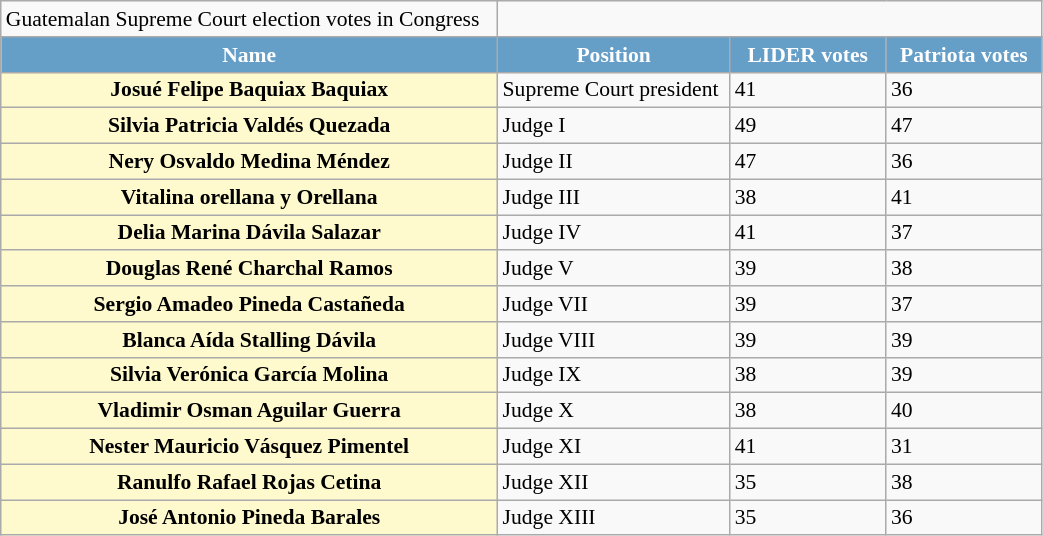<table class="mw-collapsible wikitable" width=55% div style='font-size:0.9em' align=center>
<tr>
<td>Guatemalan Supreme Court election votes in Congress</td>
</tr>
<tr style="color:white;">
<th style="background:#659ec7;" align=center><strong>Name</strong></th>
<th style="background:#659ec7;" align=center><strong>Position</strong></th>
<th style="background:#659ec7;" align=center width=15%><strong>LIDER votes</strong></th>
<th style="background:#659ec7;" align=center width=15%><strong>Patriota votes</strong></th>
</tr>
<tr>
<th style="background:lemonchiffon;">Josué Felipe Baquiax Baquiax</th>
<td>Supreme Court president</td>
<td>41</td>
<td>36</td>
</tr>
<tr>
<th style="background:lemonchiffon;">Silvia Patricia Valdés Quezada</th>
<td>Judge I</td>
<td>49</td>
<td>47</td>
</tr>
<tr>
<th style="background:lemonchiffon;">Nery Osvaldo Medina Méndez</th>
<td>Judge II</td>
<td>47</td>
<td>36</td>
</tr>
<tr>
<th style="background:lemonchiffon;">Vitalina orellana y Orellana</th>
<td>Judge III</td>
<td>38</td>
<td>41</td>
</tr>
<tr>
<th style="background:lemonchiffon;">Delia Marina Dávila Salazar</th>
<td>Judge IV</td>
<td>41</td>
<td>37</td>
</tr>
<tr>
<th style="background:lemonchiffon;">Douglas René Charchal Ramos</th>
<td>Judge V</td>
<td>39</td>
<td>38</td>
</tr>
<tr>
<th style="background:lemonchiffon;">Sergio Amadeo Pineda Castañeda</th>
<td>Judge VII</td>
<td>39</td>
<td>37</td>
</tr>
<tr>
<th style="background:lemonchiffon;">Blanca Aída Stalling Dávila</th>
<td>Judge VIII</td>
<td>39</td>
<td>39</td>
</tr>
<tr>
<th style="background:lemonchiffon;">Silvia Verónica García Molina</th>
<td>Judge IX</td>
<td>38</td>
<td>39</td>
</tr>
<tr>
<th style="background:lemonchiffon;">Vladimir Osman Aguilar Guerra</th>
<td>Judge X</td>
<td>38</td>
<td>40</td>
</tr>
<tr>
<th style="background:lemonchiffon;">Nester Mauricio Vásquez Pimentel</th>
<td>Judge XI</td>
<td>41</td>
<td>31</td>
</tr>
<tr>
<th style="background:lemonchiffon;">Ranulfo Rafael Rojas Cetina</th>
<td>Judge XII</td>
<td>35</td>
<td>38</td>
</tr>
<tr>
<th style="background:lemonchiffon;">José Antonio Pineda Barales</th>
<td>Judge XIII</td>
<td>35</td>
<td>36</td>
</tr>
</table>
